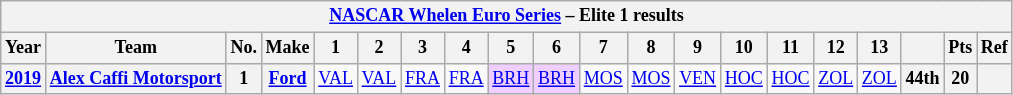<table class="wikitable" style="text-align:center; font-size:75%">
<tr>
<th colspan=20><a href='#'>NASCAR Whelen Euro Series</a> – Elite 1 results</th>
</tr>
<tr>
<th>Year</th>
<th>Team</th>
<th>No.</th>
<th>Make</th>
<th>1</th>
<th>2</th>
<th>3</th>
<th>4</th>
<th>5</th>
<th>6</th>
<th>7</th>
<th>8</th>
<th>9</th>
<th>10</th>
<th>11</th>
<th>12</th>
<th>13</th>
<th></th>
<th>Pts</th>
<th>Ref</th>
</tr>
<tr>
<th><a href='#'>2019</a></th>
<th><a href='#'>Alex Caffi Motorsport</a></th>
<th>1</th>
<th><a href='#'>Ford</a></th>
<td><a href='#'>VAL</a><br></td>
<td><a href='#'>VAL</a><br></td>
<td><a href='#'>FRA</a><br></td>
<td><a href='#'>FRA</a><br></td>
<td style="background-color:#EFCFFF"><a href='#'>BRH</a><br></td>
<td style="background-color:#EFCFFF"><a href='#'>BRH</a><br></td>
<td><a href='#'>MOS</a><br></td>
<td><a href='#'>MOS</a><br></td>
<td><a href='#'>VEN</a><br></td>
<td><a href='#'>HOC</a><br></td>
<td><a href='#'>HOC</a><br></td>
<td><a href='#'>ZOL</a><br></td>
<td><a href='#'>ZOL</a><br></td>
<th>44th</th>
<th>20</th>
<th></th>
</tr>
</table>
